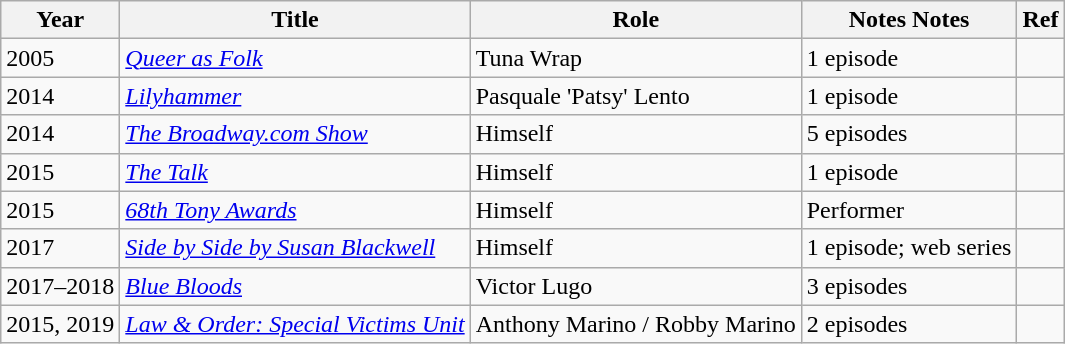<table class="wikitable sortable">
<tr>
<th scope=col>Year</th>
<th scope=col>Title</th>
<th scope=col>Role</th>
<th scope=col class="unsortable">Notes Notes</th>
<th scope=col class=unsortable>Ref</th>
</tr>
<tr>
<td>2005</td>
<td><em><a href='#'>Queer as Folk</a></em></td>
<td>Tuna Wrap</td>
<td>1 episode</td>
<td></td>
</tr>
<tr>
<td>2014</td>
<td><em><a href='#'>Lilyhammer</a></em></td>
<td>Pasquale 'Patsy' Lento</td>
<td>1 episode</td>
<td></td>
</tr>
<tr>
<td>2014</td>
<td data-sort-value="Broadway.com Show, The"><em><a href='#'>The Broadway.com Show</a></em></td>
<td>Himself</td>
<td>5 episodes</td>
<td></td>
</tr>
<tr>
<td>2015</td>
<td data-sort-value="Talk, The"><em><a href='#'>The Talk</a></em></td>
<td>Himself</td>
<td>1 episode</td>
<td></td>
</tr>
<tr>
<td>2015</td>
<td><em><a href='#'>68th Tony Awards</a></em></td>
<td>Himself</td>
<td>Performer</td>
<td></td>
</tr>
<tr>
<td>2017</td>
<td><em><a href='#'>Side by Side by Susan Blackwell</a></em></td>
<td>Himself</td>
<td>1 episode; web series</td>
<td></td>
</tr>
<tr>
<td>2017–2018</td>
<td><em><a href='#'>Blue Bloods</a></em></td>
<td>Victor Lugo</td>
<td>3 episodes</td>
<td></td>
</tr>
<tr>
<td>2015, 2019</td>
<td><em><a href='#'>Law & Order: Special Victims Unit</a></em></td>
<td>Anthony Marino / Robby Marino</td>
<td>2 episodes</td>
<td></td>
</tr>
</table>
